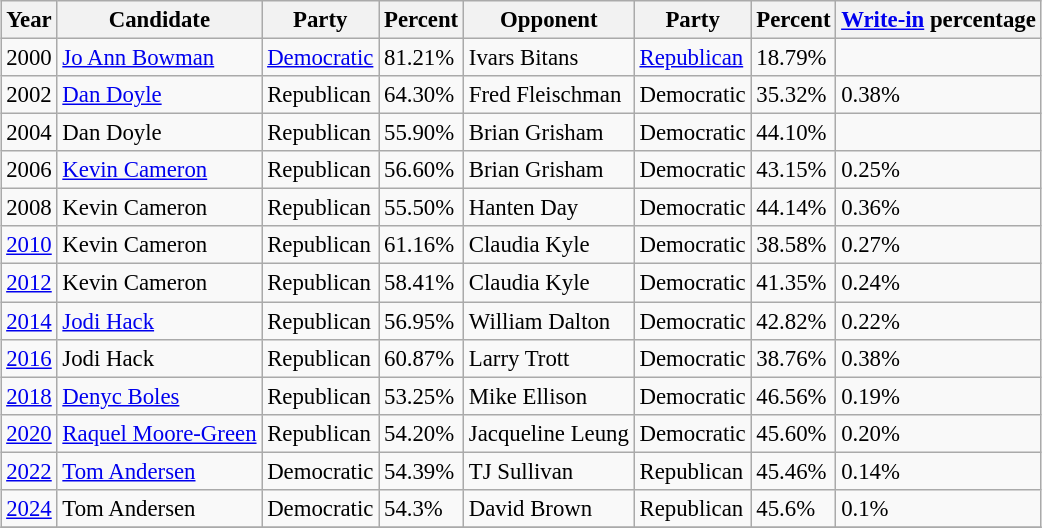<table class="wikitable sortable" style="margin:0.5em auto; font-size:95%;">
<tr>
<th>Year</th>
<th>Candidate</th>
<th>Party</th>
<th>Percent</th>
<th>Opponent</th>
<th>Party</th>
<th>Percent</th>
<th><a href='#'>Write-in</a> percentage</th>
</tr>
<tr>
<td>2000</td>
<td><a href='#'>Jo Ann Bowman</a></td>
<td><a href='#'>Democratic</a></td>
<td>81.21%</td>
<td>Ivars Bitans</td>
<td><a href='#'>Republican</a></td>
<td>18.79%</td>
<td></td>
</tr>
<tr>
<td>2002</td>
<td><a href='#'>Dan Doyle</a></td>
<td>Republican</td>
<td>64.30%</td>
<td>Fred Fleischman</td>
<td>Democratic</td>
<td>35.32%</td>
<td>0.38%</td>
</tr>
<tr>
<td>2004</td>
<td>Dan Doyle</td>
<td>Republican</td>
<td>55.90%</td>
<td>Brian Grisham</td>
<td>Democratic</td>
<td>44.10%</td>
<td></td>
</tr>
<tr>
<td>2006</td>
<td><a href='#'>Kevin Cameron</a></td>
<td>Republican</td>
<td>56.60%</td>
<td>Brian Grisham</td>
<td>Democratic</td>
<td>43.15%</td>
<td>0.25%</td>
</tr>
<tr>
<td>2008</td>
<td>Kevin Cameron</td>
<td>Republican</td>
<td>55.50%</td>
<td>Hanten Day</td>
<td>Democratic</td>
<td>44.14%</td>
<td>0.36%</td>
</tr>
<tr>
<td><a href='#'>2010</a></td>
<td>Kevin Cameron</td>
<td>Republican</td>
<td>61.16%</td>
<td>Claudia Kyle</td>
<td>Democratic</td>
<td>38.58%</td>
<td>0.27%</td>
</tr>
<tr>
<td><a href='#'>2012</a></td>
<td>Kevin Cameron</td>
<td>Republican</td>
<td>58.41%</td>
<td>Claudia Kyle</td>
<td>Democratic</td>
<td>41.35%</td>
<td>0.24%</td>
</tr>
<tr>
<td><a href='#'>2014</a></td>
<td><a href='#'>Jodi Hack</a></td>
<td>Republican</td>
<td>56.95%</td>
<td>William Dalton</td>
<td>Democratic</td>
<td>42.82%</td>
<td>0.22%</td>
</tr>
<tr>
<td><a href='#'>2016</a></td>
<td>Jodi Hack</td>
<td>Republican</td>
<td>60.87%</td>
<td>Larry Trott</td>
<td>Democratic</td>
<td>38.76%</td>
<td>0.38%</td>
</tr>
<tr>
<td><a href='#'>2018</a></td>
<td><a href='#'>Denyc Boles</a></td>
<td>Republican</td>
<td>53.25%</td>
<td>Mike Ellison</td>
<td>Democratic</td>
<td>46.56%</td>
<td>0.19%</td>
</tr>
<tr>
<td><a href='#'>2020</a></td>
<td><a href='#'>Raquel Moore-Green</a></td>
<td>Republican</td>
<td>54.20%</td>
<td>Jacqueline Leung</td>
<td>Democratic</td>
<td>45.60%</td>
<td>0.20%</td>
</tr>
<tr>
<td><a href='#'>2022</a></td>
<td><a href='#'>Tom Andersen</a></td>
<td>Democratic</td>
<td>54.39%</td>
<td>TJ Sullivan</td>
<td>Republican</td>
<td>45.46%</td>
<td>0.14%</td>
</tr>
<tr>
<td><a href='#'>2024</a></td>
<td>Tom Andersen</td>
<td>Democratic</td>
<td>54.3%</td>
<td>David Brown</td>
<td>Republican</td>
<td>45.6%</td>
<td>0.1%</td>
</tr>
<tr>
</tr>
</table>
